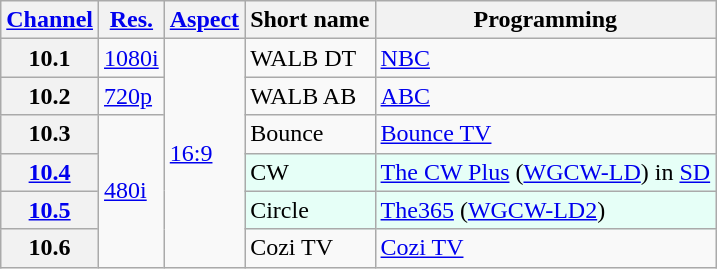<table class="wikitable">
<tr>
<th scope = "col"><a href='#'>Channel</a></th>
<th scope = "col"><a href='#'>Res.</a></th>
<th scope = "col"><a href='#'>Aspect</a></th>
<th scope = "col">Short name</th>
<th scope = "col">Programming</th>
</tr>
<tr>
<th scope = "row">10.1</th>
<td><a href='#'>1080i</a></td>
<td rowspan="6"><a href='#'>16:9</a></td>
<td>WALB DT</td>
<td><a href='#'>NBC</a></td>
</tr>
<tr>
<th scope = "row">10.2</th>
<td><a href='#'>720p</a></td>
<td>WALB AB</td>
<td><a href='#'>ABC</a></td>
</tr>
<tr>
<th scope = "row">10.3</th>
<td rowspan="4"><a href='#'>480i</a></td>
<td>Bounce</td>
<td><a href='#'>Bounce TV</a></td>
</tr>
<tr>
<th scope = "row"><a href='#'>10.4</a></th>
<td style="background-color: #E6FFF7;">CW</td>
<td style="background-color: #E6FFF7;"><a href='#'>The CW Plus</a> (<a href='#'>WGCW-LD</a>) in <a href='#'>SD</a></td>
</tr>
<tr>
<th scope = "row"><a href='#'>10.5</a></th>
<td style="background-color: #E6FFF7;">Circle</td>
<td style="background-color: #E6FFF7;"><a href='#'>The365</a> (<a href='#'>WGCW-LD2</a>)</td>
</tr>
<tr>
<th scope = "row">10.6</th>
<td>Cozi TV</td>
<td><a href='#'>Cozi TV</a></td>
</tr>
</table>
